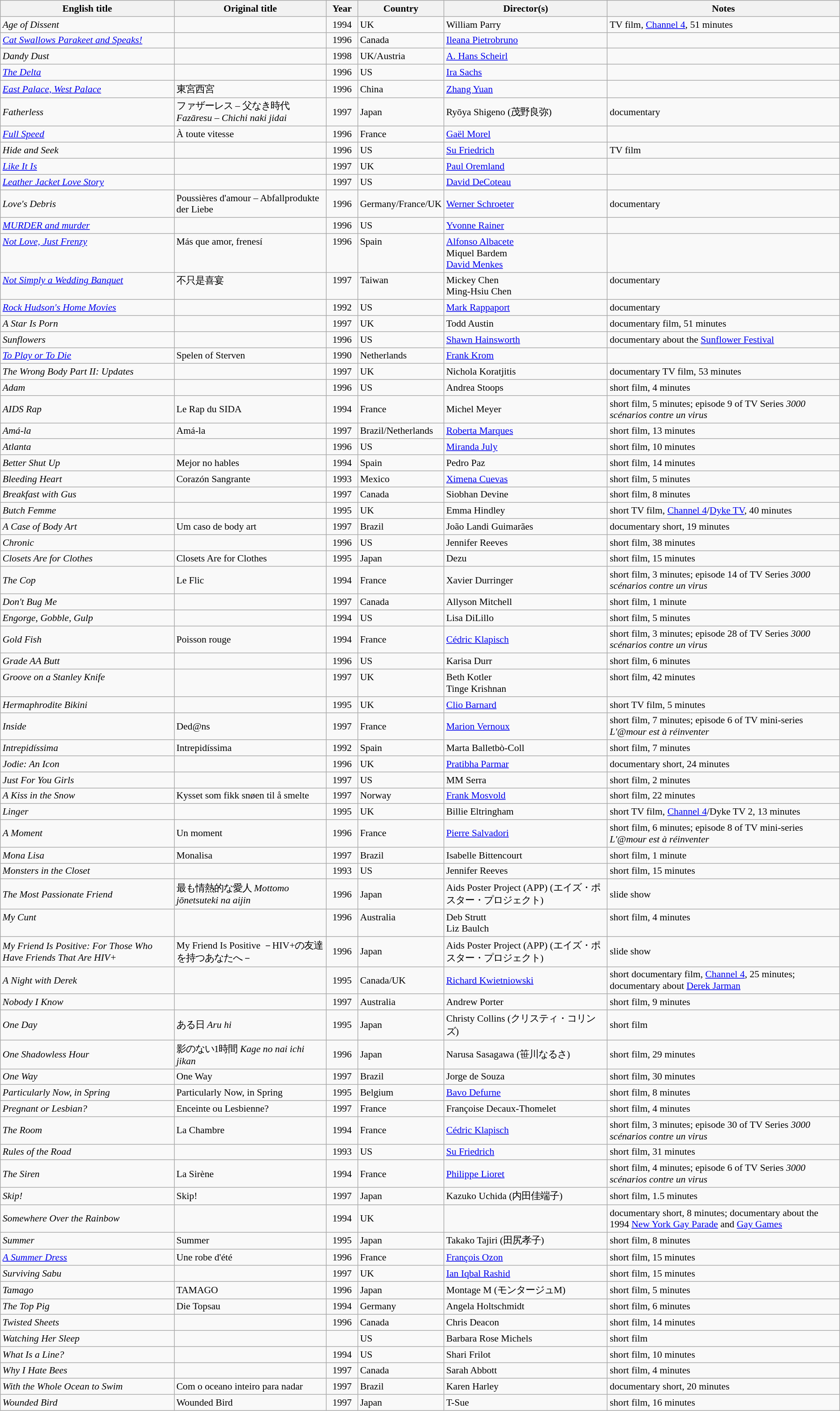<table class="wikitable" style="font-size: 90%;">
<tr>
<th>English title</th>
<th>Original title</th>
<th style="width:40px;">Year</th>
<th>Country</th>
<th>Director(s)</th>
<th>Notes</th>
</tr>
<tr>
<td><em>Age of Dissent</em></td>
<td></td>
<td style="text-align:center;">1994</td>
<td>UK</td>
<td>William Parry</td>
<td>TV film, <a href='#'>Channel 4</a>, 51 minutes</td>
</tr>
<tr>
<td><em><a href='#'>Cat Swallows Parakeet and Speaks!</a></em></td>
<td></td>
<td style="text-align:center;">1996</td>
<td>Canada</td>
<td><a href='#'>Ileana Pietrobruno</a></td>
<td></td>
</tr>
<tr>
<td><em>Dandy Dust</em></td>
<td></td>
<td style="text-align:center;">1998</td>
<td>UK/Austria</td>
<td><a href='#'>A. Hans Scheirl</a></td>
<td></td>
</tr>
<tr>
<td><em><a href='#'>The Delta</a></em></td>
<td></td>
<td style="text-align:center;">1996</td>
<td>US</td>
<td><a href='#'>Ira Sachs</a></td>
<td></td>
</tr>
<tr>
<td><em><a href='#'>East Palace, West Palace</a></em></td>
<td>東宮西宮</td>
<td style="text-align:center;">1996</td>
<td>China</td>
<td><a href='#'>Zhang Yuan</a></td>
<td></td>
</tr>
<tr>
<td><em>Fatherless</em></td>
<td>ファザーレス – 父なき時代 <em>Fazāresu – Chichi naki jidai</em></td>
<td style="text-align:center;">1997</td>
<td>Japan</td>
<td>Ryōya Shigeno (茂野良弥)</td>
<td>documentary</td>
</tr>
<tr>
<td><em><a href='#'>Full Speed</a></em></td>
<td>À toute vitesse</td>
<td style="text-align:center;">1996</td>
<td>France</td>
<td><a href='#'>Gaël Morel</a></td>
<td></td>
</tr>
<tr>
<td><em>Hide and Seek</em></td>
<td></td>
<td style="text-align:center;">1996</td>
<td>US</td>
<td><a href='#'>Su Friedrich</a></td>
<td>TV film</td>
</tr>
<tr>
<td><em><a href='#'>Like It Is</a></em></td>
<td></td>
<td style="text-align:center;">1997</td>
<td>UK</td>
<td><a href='#'>Paul Oremland</a></td>
<td></td>
</tr>
<tr>
<td><em><a href='#'>Leather Jacket Love Story</a></em></td>
<td></td>
<td style="text-align:center;">1997</td>
<td>US</td>
<td><a href='#'>David DeCoteau</a></td>
<td></td>
</tr>
<tr>
<td><em>Love's Debris</em></td>
<td>Poussières d'amour – Abfallprodukte der Liebe</td>
<td style="text-align:center;">1996</td>
<td>Germany/France/UK</td>
<td><a href='#'>Werner Schroeter</a></td>
<td>documentary</td>
</tr>
<tr>
<td><em><a href='#'>MURDER and murder</a></em></td>
<td></td>
<td style="text-align:center;">1996</td>
<td>US</td>
<td><a href='#'>Yvonne Rainer</a></td>
<td></td>
</tr>
<tr valign="top">
<td><em><a href='#'>Not Love, Just Frenzy</a></em></td>
<td>Más que amor, frenesí</td>
<td style="text-align:center;">1996</td>
<td>Spain</td>
<td><a href='#'>Alfonso Albacete</a> <br> Miquel Bardem <br> <a href='#'>David Menkes</a></td>
<td></td>
</tr>
<tr valign="top">
<td><em><a href='#'>Not Simply a Wedding Banquet</a></em></td>
<td>不只是喜宴</td>
<td style="text-align:center;">1997</td>
<td>Taiwan</td>
<td>Mickey Chen <br> Ming-Hsiu Chen</td>
<td>documentary</td>
</tr>
<tr>
<td><em><a href='#'>Rock Hudson's Home Movies</a></em></td>
<td></td>
<td style="text-align:center;">1992</td>
<td>US</td>
<td><a href='#'>Mark Rappaport</a></td>
<td>documentary</td>
</tr>
<tr>
<td><em>A Star Is Porn</em></td>
<td></td>
<td style="text-align:center;">1997</td>
<td>UK</td>
<td>Todd Austin</td>
<td>documentary film, 51 minutes</td>
</tr>
<tr>
<td><em>Sunflowers</em></td>
<td></td>
<td style="text-align:center;">1996</td>
<td>US</td>
<td><a href='#'>Shawn Hainsworth</a></td>
<td>documentary about the <a href='#'>Sunflower Festival</a></td>
</tr>
<tr>
<td><em><a href='#'>To Play or To Die</a></em></td>
<td>Spelen of Sterven</td>
<td style="text-align:center;">1990</td>
<td>Netherlands</td>
<td><a href='#'>Frank Krom</a></td>
<td></td>
</tr>
<tr>
<td><em>The Wrong Body Part II: Updates</em></td>
<td></td>
<td style="text-align:center;">1997</td>
<td>UK</td>
<td>Nichola Koratjitis</td>
<td>documentary TV film, 53 minutes</td>
</tr>
<tr>
<td><em>Adam</em></td>
<td></td>
<td style="text-align:center;">1996</td>
<td>US</td>
<td>Andrea Stoops</td>
<td>short film, 4 minutes</td>
</tr>
<tr>
<td><em>AIDS Rap</em></td>
<td>Le Rap du SIDA</td>
<td style="text-align:center;">1994</td>
<td>France</td>
<td>Michel Meyer</td>
<td>short film, 5 minutes; episode 9 of TV Series <em>3000 scénarios contre un virus</em></td>
</tr>
<tr>
<td><em>Amá-la</em></td>
<td>Amá-la</td>
<td style="text-align:center;">1997</td>
<td>Brazil/Netherlands</td>
<td><a href='#'>Roberta Marques</a></td>
<td>short film, 13 minutes</td>
</tr>
<tr>
<td><em>Atlanta</em></td>
<td></td>
<td style="text-align:center;">1996</td>
<td>US</td>
<td><a href='#'>Miranda July</a></td>
<td>short film, 10 minutes</td>
</tr>
<tr>
<td><em>Better Shut Up</em></td>
<td>Mejor no hables</td>
<td style="text-align:center;">1994</td>
<td>Spain</td>
<td>Pedro Paz</td>
<td>short film, 14 minutes</td>
</tr>
<tr>
<td><em>Bleeding Heart</em></td>
<td>Corazón Sangrante</td>
<td style="text-align:center;">1993</td>
<td>Mexico</td>
<td><a href='#'>Ximena Cuevas</a></td>
<td>short film, 5 minutes</td>
</tr>
<tr>
<td><em>Breakfast with Gus</em></td>
<td></td>
<td style="text-align:center;">1997</td>
<td>Canada</td>
<td>Siobhan Devine</td>
<td>short film, 8 minutes</td>
</tr>
<tr>
<td><em>Butch Femme</em></td>
<td></td>
<td style="text-align:center;">1995</td>
<td>UK</td>
<td>Emma Hindley</td>
<td>short TV film, <a href='#'>Channel 4</a>/<a href='#'>Dyke TV</a>, 40 minutes</td>
</tr>
<tr>
<td><em>A Case of Body Art</em></td>
<td>Um caso de body art</td>
<td style="text-align:center;">1997</td>
<td>Brazil</td>
<td>João Landi Guimarães</td>
<td>documentary short, 19 minutes</td>
</tr>
<tr>
<td><em>Chronic</em></td>
<td></td>
<td style="text-align:center;">1996</td>
<td>US</td>
<td>Jennifer Reeves</td>
<td>short film, 38 minutes</td>
</tr>
<tr>
<td><em>Closets Are for Clothes</em></td>
<td>Closets Are for Clothes</td>
<td style="text-align:center;">1995</td>
<td>Japan</td>
<td>Dezu</td>
<td>short film, 15 minutes</td>
</tr>
<tr>
<td><em>The Cop</em></td>
<td>Le Flic</td>
<td style="text-align:center;">1994</td>
<td>France</td>
<td>Xavier Durringer</td>
<td>short film, 3 minutes; episode 14 of TV Series <em>3000 scénarios contre un virus</em></td>
</tr>
<tr>
<td><em>Don't Bug Me</em></td>
<td></td>
<td style="text-align:center;">1997</td>
<td>Canada</td>
<td>Allyson Mitchell</td>
<td>short film, 1 minute</td>
</tr>
<tr>
<td><em>Engorge, Gobble, Gulp</em></td>
<td></td>
<td style="text-align:center;">1994</td>
<td>US</td>
<td>Lisa DiLillo</td>
<td>short film, 5 minutes</td>
</tr>
<tr>
<td><em>Gold Fish</em></td>
<td>Poisson rouge</td>
<td style="text-align:center;">1994</td>
<td>France</td>
<td><a href='#'>Cédric Klapisch</a></td>
<td>short film, 3 minutes; episode 28 of TV Series <em>3000 scénarios contre un virus</em></td>
</tr>
<tr>
<td><em>Grade AA Butt</em></td>
<td></td>
<td style="text-align:center;">1996</td>
<td>US</td>
<td>Karisa Durr</td>
<td>short film, 6 minutes</td>
</tr>
<tr valign="top">
<td><em>Groove on a Stanley Knife</em></td>
<td></td>
<td style="text-align:center;">1997</td>
<td>UK</td>
<td>Beth Kotler <br> Tinge Krishnan</td>
<td>short film, 42 minutes</td>
</tr>
<tr>
<td><em>Hermaphrodite Bikini</em></td>
<td></td>
<td style="text-align:center;">1995</td>
<td>UK</td>
<td><a href='#'>Clio Barnard</a></td>
<td>short TV film, 5 minutes</td>
</tr>
<tr>
<td><em>Inside</em></td>
<td>Ded@ns</td>
<td style="text-align:center;">1997</td>
<td>France</td>
<td><a href='#'>Marion Vernoux</a></td>
<td>short film, 7 minutes; episode 6 of TV mini-series <em>L'@mour est à réinventer</em></td>
</tr>
<tr>
<td><em>Intrepidíssima</em></td>
<td>Intrepidíssima</td>
<td style="text-align:center;">1992</td>
<td>Spain</td>
<td>Marta Balletbò-Coll</td>
<td>short film, 7 minutes</td>
</tr>
<tr>
<td><em>Jodie: An Icon</em></td>
<td></td>
<td style="text-align:center;">1996</td>
<td>UK</td>
<td><a href='#'>Pratibha Parmar</a></td>
<td>documentary short, 24 minutes</td>
</tr>
<tr>
<td><em>Just For You Girls</em></td>
<td></td>
<td style="text-align:center;">1997</td>
<td>US</td>
<td>MM Serra</td>
<td>short film, 2 minutes</td>
</tr>
<tr>
<td><em>A Kiss in the Snow</em></td>
<td>Kysset som fikk snøen til å smelte</td>
<td style="text-align:center;">1997</td>
<td>Norway</td>
<td><a href='#'>Frank Mosvold</a></td>
<td>short film, 22 minutes</td>
</tr>
<tr>
<td><em>Linger</em></td>
<td></td>
<td style="text-align:center;">1995</td>
<td>UK</td>
<td>Billie Eltringham</td>
<td>short TV film, <a href='#'>Channel 4</a>/Dyke TV 2, 13 minutes</td>
</tr>
<tr>
<td><em>A Moment</em></td>
<td>Un moment</td>
<td style="text-align:center;">1996</td>
<td>France</td>
<td><a href='#'>Pierre Salvadori</a></td>
<td>short film, 6 minutes; episode 8 of TV mini-series <em>L'@mour est à réinventer</em></td>
</tr>
<tr>
<td><em>Mona Lisa</em></td>
<td>Monalisa</td>
<td style="text-align:center;">1997</td>
<td>Brazil</td>
<td>Isabelle Bittencourt</td>
<td>short film, 1 minute</td>
</tr>
<tr>
<td><em>Monsters in the Closet</em></td>
<td></td>
<td style="text-align:center;">1993</td>
<td>US</td>
<td>Jennifer Reeves</td>
<td>short film, 15 minutes</td>
</tr>
<tr>
<td><em>The Most Passionate Friend</em></td>
<td>最も情熱的な愛人 <em>Mottomo jōnetsuteki na aijin</em></td>
<td style="text-align:center;">1996</td>
<td>Japan</td>
<td>Aids Poster Project (APP) (エイズ・ポスター・プロジェクト)</td>
<td>slide show</td>
</tr>
<tr valign="top">
<td><em>My Cunt</em></td>
<td></td>
<td style="text-align:center;">1996</td>
<td>Australia</td>
<td>Deb Strutt <br> Liz Baulch</td>
<td>short film, 4 minutes</td>
</tr>
<tr>
<td><em>My Friend Is Positive: For Those Who Have Friends That Are HIV+</em></td>
<td>My Friend Is Positive －HIV+の友達を持つあなたへ－</td>
<td style="text-align:center;">1996</td>
<td>Japan</td>
<td>Aids Poster Project (APP) (エイズ・ポスター・プロジェクト)</td>
<td>slide show</td>
</tr>
<tr>
<td><em>A Night with Derek</em></td>
<td></td>
<td style="text-align:center;">1995</td>
<td>Canada/UK</td>
<td><a href='#'>Richard Kwietniowski</a></td>
<td>short documentary film, <a href='#'>Channel 4</a>, 25 minutes; documentary about <a href='#'>Derek Jarman</a></td>
</tr>
<tr>
<td><em>Nobody I Know</em></td>
<td></td>
<td style="text-align:center;">1997</td>
<td>Australia</td>
<td>Andrew Porter</td>
<td>short film, 9 minutes</td>
</tr>
<tr>
<td><em>One Day</em></td>
<td>ある日 <em>Aru hi</em></td>
<td style="text-align:center;">1995</td>
<td>Japan</td>
<td>Christy Collins (クリスティ・コリンズ)</td>
<td>short film</td>
</tr>
<tr>
<td><em>One Shadowless Hour</em></td>
<td>影のない1時間 <em>Kage no nai ichi jikan</em></td>
<td style="text-align:center;">1996</td>
<td>Japan</td>
<td>Narusa Sasagawa (笹川なるさ)</td>
<td>short film, 29 minutes</td>
</tr>
<tr>
<td><em>One Way</em></td>
<td>One Way</td>
<td style="text-align:center;">1997</td>
<td>Brazil</td>
<td>Jorge de Souza</td>
<td>short film, 30 minutes</td>
</tr>
<tr>
<td><em>Particularly Now, in Spring</em></td>
<td>Particularly Now, in Spring</td>
<td style="text-align:center;">1995</td>
<td>Belgium</td>
<td><a href='#'>Bavo Defurne</a></td>
<td>short film, 8 minutes</td>
</tr>
<tr>
<td><em>Pregnant or Lesbian?</em></td>
<td>Enceinte ou Lesbienne?</td>
<td style="text-align:center;">1997</td>
<td>France</td>
<td>Françoise Decaux-Thomelet</td>
<td>short film, 4 minutes</td>
</tr>
<tr>
<td><em>The Room</em></td>
<td>La Chambre</td>
<td style="text-align:center;">1994</td>
<td>France</td>
<td><a href='#'>Cédric Klapisch</a></td>
<td>short film, 3 minutes; episode 30 of TV Series <em>3000 scénarios contre un virus</em></td>
</tr>
<tr>
<td><em>Rules of the Road</em></td>
<td></td>
<td style="text-align:center;">1993</td>
<td>US</td>
<td><a href='#'>Su Friedrich</a></td>
<td>short film, 31 minutes</td>
</tr>
<tr>
<td><em>The Siren</em></td>
<td>La Sirène</td>
<td style="text-align:center;">1994</td>
<td>France</td>
<td><a href='#'>Philippe Lioret</a></td>
<td>short film, 4 minutes; episode 6 of TV Series <em>3000 scénarios contre un virus</em></td>
</tr>
<tr>
<td><em>Skip!</em></td>
<td>Skip!</td>
<td style="text-align:center;">1997</td>
<td>Japan</td>
<td>Kazuko Uchida (内田佳端子)</td>
<td>short film, 1.5 minutes</td>
</tr>
<tr>
<td><em>Somewhere Over the Rainbow</em></td>
<td></td>
<td style="text-align:center;">1994</td>
<td>UK</td>
<td></td>
<td>documentary short, 8 minutes; documentary about the 1994 <a href='#'>New York Gay Parade</a> and <a href='#'>Gay Games</a></td>
</tr>
<tr>
<td><em>Summer</em></td>
<td>Summer</td>
<td style="text-align:center;">1995</td>
<td>Japan</td>
<td>Takako Tajiri (田尻孝子)</td>
<td>short film, 8 minutes</td>
</tr>
<tr>
<td><em><a href='#'>A Summer Dress</a></em></td>
<td>Une robe d'été</td>
<td style="text-align:center;">1996</td>
<td>France</td>
<td><a href='#'>François Ozon</a></td>
<td>short film, 15 minutes</td>
</tr>
<tr>
<td><em>Surviving Sabu</em></td>
<td></td>
<td style="text-align:center;">1997</td>
<td>UK</td>
<td><a href='#'>Ian Iqbal Rashid</a></td>
<td>short film, 15 minutes</td>
</tr>
<tr>
<td><em>Tamago</em></td>
<td>TAMAGO</td>
<td style="text-align:center;">1996</td>
<td>Japan</td>
<td>Montage M (モンタージュM)</td>
<td>short film, 5 minutes</td>
</tr>
<tr>
<td><em>The Top Pig</em></td>
<td>Die Topsau</td>
<td style="text-align:center;">1994</td>
<td>Germany</td>
<td>Angela Holtschmidt</td>
<td>short film, 6 minutes</td>
</tr>
<tr>
<td><em>Twisted Sheets</em></td>
<td></td>
<td style="text-align:center;">1996</td>
<td>Canada</td>
<td>Chris Deacon</td>
<td>short film, 14 minutes</td>
</tr>
<tr>
<td><em>Watching Her Sleep</em></td>
<td></td>
<td style="text-align:center;"></td>
<td>US</td>
<td>Barbara Rose Michels</td>
<td>short film</td>
</tr>
<tr>
<td><em>What Is a Line?</em></td>
<td></td>
<td style="text-align:center;">1994</td>
<td>US</td>
<td>Shari Frilot</td>
<td>short film, 10 minutes</td>
</tr>
<tr>
<td><em>Why I Hate Bees</em></td>
<td></td>
<td style="text-align:center;">1997</td>
<td>Canada</td>
<td>Sarah Abbott</td>
<td>short film, 4 minutes</td>
</tr>
<tr>
<td><em>With the Whole Ocean to Swim</em></td>
<td>Com o oceano inteiro para nadar</td>
<td style="text-align:center;">1997</td>
<td>Brazil</td>
<td>Karen Harley</td>
<td>documentary short, 20 minutes</td>
</tr>
<tr>
<td><em>Wounded Bird</em></td>
<td>Wounded Bird</td>
<td style="text-align:center;">1997</td>
<td>Japan</td>
<td>T-Sue</td>
<td>short film, 16 minutes</td>
</tr>
</table>
